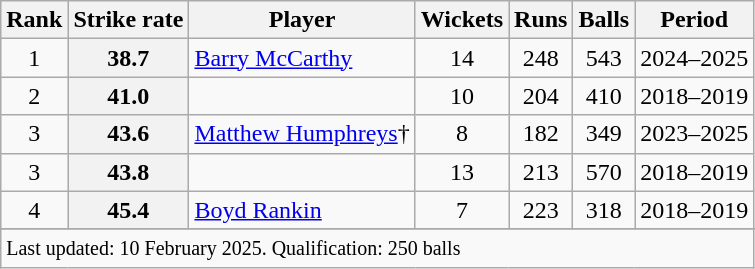<table class="wikitable plainrowheaders sortable">
<tr>
<th scope=col>Rank</th>
<th scope=col>Strike rate</th>
<th scope=col>Player</th>
<th scope=col>Wickets</th>
<th scope=col>Runs</th>
<th scope=col>Balls</th>
<th scope=col>Period</th>
</tr>
<tr>
<td align="center">1</td>
<th scope="row" style="text-align:center;">38.7</th>
<td><a href='#'>Barry McCarthy</a></td>
<td align="center">14</td>
<td align="center">248</td>
<td align="center">543</td>
<td>2024–2025</td>
</tr>
<tr>
<td align=center>2</td>
<th scope=row style=text-align:center;>41.0</th>
<td></td>
<td align=center>10</td>
<td align=center>204</td>
<td align=center>410</td>
<td>2018–2019</td>
</tr>
<tr>
<td align="center">3</td>
<th scope="row" style="text-align:center;">43.6</th>
<td><a href='#'>Matthew Humphreys</a>†</td>
<td align="center">8</td>
<td align="center">182</td>
<td align="center">349</td>
<td>2023–2025</td>
</tr>
<tr>
<td align="center">3</td>
<th scope="row" style="text-align:center;">43.8</th>
<td></td>
<td align="center">13</td>
<td align="center">213</td>
<td align="center">570</td>
<td>2018–2019</td>
</tr>
<tr>
<td align="center">4</td>
<th scope="row" style="text-align:center;">45.4</th>
<td><a href='#'>Boyd Rankin</a></td>
<td align="center">7</td>
<td align="center">223</td>
<td align="center">318</td>
<td>2018–2019</td>
</tr>
<tr>
</tr>
<tr class=sortbottom>
<td colspan=7><small> Last updated: 10 February 2025. Qualification: 250 balls</small></td>
</tr>
</table>
